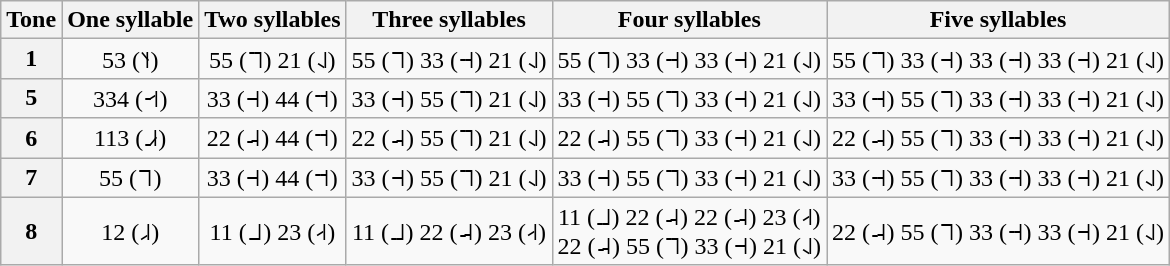<table class="wikitable" style="text-align:center;">
<tr>
<th>Tone</th>
<th>One syllable</th>
<th>Two syllables</th>
<th>Three syllables</th>
<th>Four syllables</th>
<th>Five syllables</th>
</tr>
<tr>
<th>1</th>
<td>53 (˥˧)</td>
<td>55 (˥˥) 21 (˨˩)</td>
<td>55 (˥˥) 33 (˧˧) 21 (˨˩)</td>
<td>55 (˥˥) 33 (˧˧) 33 (˧˧) 21 (˨˩)</td>
<td>55 (˥˥) 33 (˧˧) 33 (˧˧) 33 (˧˧) 21 (˨˩)</td>
</tr>
<tr>
<th>5</th>
<td>334 (˧˧˦)</td>
<td>33 (˧˧) 44 (˦˦)</td>
<td>33 (˧˧) 55 (˥˥) 21 (˨˩)</td>
<td>33 (˧˧) 55 (˥˥) 33 (˧˧) 21 (˨˩)</td>
<td>33 (˧˧) 55 (˥˥) 33 (˧˧) 33 (˧˧) 21 (˨˩)</td>
</tr>
<tr>
<th>6</th>
<td>113 (˩˩˧)</td>
<td>22 (˨˨) 44 (˦˦)</td>
<td>22 (˨˨) 55 (˥˥) 21 (˨˩)</td>
<td>22 (˨˨) 55 (˥˥) 33 (˧˧) 21 (˨˩)</td>
<td>22 (˨˨) 55 (˥˥) 33 (˧˧) 33 (˧˧) 21 (˨˩)</td>
</tr>
<tr>
<th>7</th>
<td>55 (˥˥)</td>
<td>33 (˧˧) 44 (˦˦)</td>
<td>33 (˧˧) 55 (˥˥) 21 (˨˩)</td>
<td>33 (˧˧) 55 (˥˥) 33 (˧˧) 21 (˨˩)</td>
<td>33 (˧˧) 55 (˥˥) 33 (˧˧) 33 (˧˧) 21 (˨˩)</td>
</tr>
<tr>
<th>8</th>
<td>12 (˩˨)</td>
<td>11 (˩˩) 23 (˨˧)</td>
<td>11 (˩˩) 22 (˨˨) 23 (˨˧)</td>
<td>11 (˩˩) 22 (˨˨) 22 (˨˨) 23 (˨˧)<br>22 (˨˨) 55 (˥˥) 33 (˧˧) 21 (˨˩)</td>
<td>22 (˨˨) 55 (˥˥) 33 (˧˧) 33 (˧˧) 21 (˨˩)</td>
</tr>
</table>
